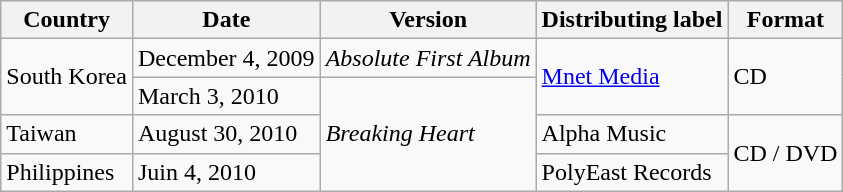<table class="wikitable">
<tr>
<th>Country</th>
<th>Date</th>
<th>Version</th>
<th>Distributing label</th>
<th>Format</th>
</tr>
<tr>
<td rowspan="2">South Korea</td>
<td>December 4, 2009</td>
<td><em>Absolute First Album</em></td>
<td rowspan="2"><a href='#'>Mnet Media</a></td>
<td rowspan="2">CD</td>
</tr>
<tr>
<td>March 3, 2010</td>
<td rowspan="3"><em>Breaking Heart</em></td>
</tr>
<tr>
<td>Taiwan</td>
<td>August 30, 2010</td>
<td>Alpha Music</td>
<td rowspan="2">CD / DVD</td>
</tr>
<tr>
<td>Philippines</td>
<td>Juin 4, 2010</td>
<td>PolyEast Records</td>
</tr>
</table>
